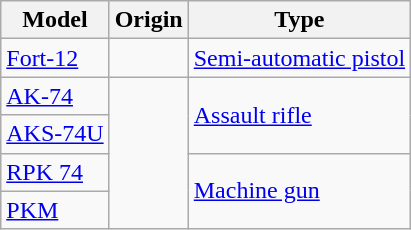<table class="wikitable">
<tr>
<th>Model</th>
<th>Origin</th>
<th>Type</th>
</tr>
<tr>
<td><a href='#'>Fort-12</a></td>
<td></td>
<td><a href='#'>Semi-automatic pistol</a></td>
</tr>
<tr>
<td><a href='#'>AK-74</a></td>
<td rowspan="4"></td>
<td rowspan="2"><a href='#'>Assault rifle</a></td>
</tr>
<tr>
<td><a href='#'>AKS-74U</a></td>
</tr>
<tr>
<td><a href='#'>RPK 74</a></td>
<td rowspan="2"><a href='#'>Machine gun</a></td>
</tr>
<tr>
<td><a href='#'>PKM</a></td>
</tr>
</table>
